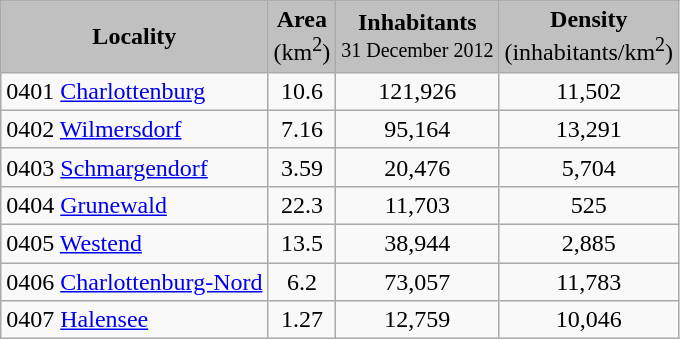<table class="wikitable sortable">
<tr bgcolor="#C0C0C0">
<td align="center"><strong>Locality</strong><br></td>
<td align="center"><strong>Area</strong> <br>(km<sup>2</sup>)<br></td>
<td align="center"><strong>Inhabitants</strong><br><small>31 December 2012</small></td>
<td align="center"><strong>Density</strong><br>(inhabitants/km<sup>2</sup>)<br></td>
</tr>
<tr>
<td>0401 <a href='#'>Charlottenburg</a><br></td>
<td align="center">10.6</td>
<td align="center">121,926</td>
<td align="center">11,502</td>
</tr>
<tr>
<td>0402 <a href='#'>Wilmersdorf</a><br></td>
<td align="center">7.16</td>
<td align="center">95,164</td>
<td align="center">13,291</td>
</tr>
<tr>
<td>0403 <a href='#'>Schmargendorf</a><br></td>
<td align="center">3.59</td>
<td align="center">20,476</td>
<td align="center">5,704</td>
</tr>
<tr>
<td>0404 <a href='#'>Grunewald</a><br></td>
<td align="center">22.3</td>
<td align="center">11,703</td>
<td align="center">525</td>
</tr>
<tr>
<td>0405 <a href='#'>Westend</a><br></td>
<td align="center">13.5</td>
<td align="center">38,944</td>
<td align="center">2,885</td>
</tr>
<tr>
<td>0406 <a href='#'>Charlottenburg-Nord</a><br></td>
<td align="center">6.2</td>
<td align="center">73,057</td>
<td align="center">11,783</td>
</tr>
<tr>
<td>0407 <a href='#'>Halensee</a><br></td>
<td align="center">1.27</td>
<td align="center">12,759</td>
<td align="center">10,046</td>
</tr>
</table>
